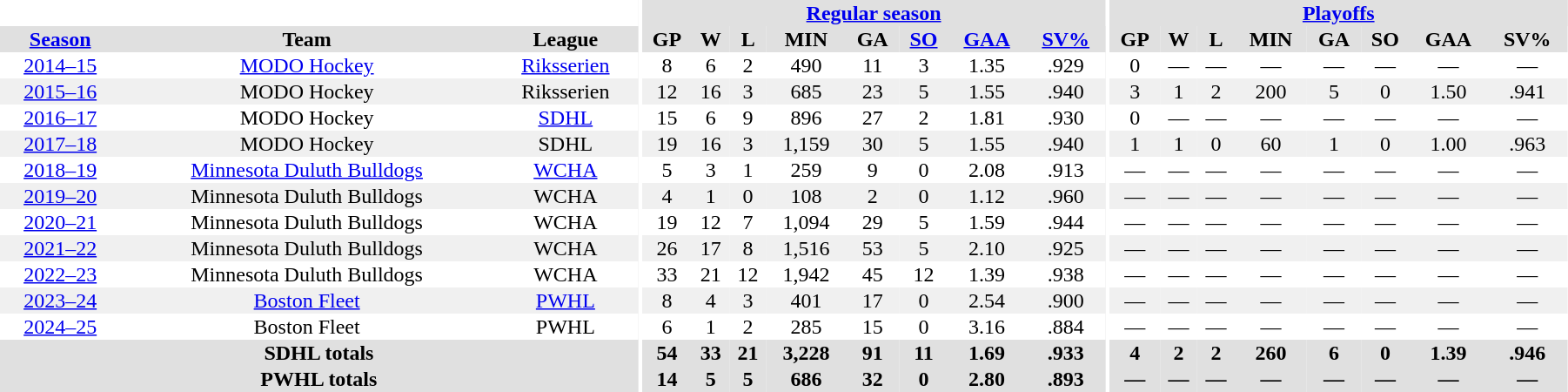<table border="0" cellpadding="1" cellspacing="0" ID="Table3" style="text-align:center; width:95%;">
<tr style="background:#e0e0e0;">
<th colspan="3" style="background:#fff;"></th>
<th rowspan="99" style="background:#fff;"></th>
<th colspan="8" style="background:#e0e0e0;"><a href='#'>Regular season</a></th>
<th rowspan="99" style="background:#fff;"></th>
<th colspan="8" style="background:#e0e0e0;"><a href='#'>Playoffs</a></th>
</tr>
<tr bgcolor="#e0e0e0">
<th><a href='#'>Season</a></th>
<th>Team</th>
<th>League</th>
<th>GP</th>
<th>W</th>
<th>L</th>
<th>MIN</th>
<th>GA</th>
<th><a href='#'>SO</a></th>
<th><a href='#'>GAA</a></th>
<th><a href='#'>SV%</a></th>
<th>GP</th>
<th>W</th>
<th>L</th>
<th>MIN</th>
<th>GA</th>
<th>SO</th>
<th>GAA</th>
<th>SV%</th>
</tr>
<tr>
<td><a href='#'>2014–15</a></td>
<td><a href='#'>MODO Hockey</a></td>
<td><a href='#'>Riksserien</a></td>
<td>8</td>
<td>6</td>
<td>2</td>
<td>490</td>
<td>11</td>
<td>3</td>
<td>1.35</td>
<td>.929</td>
<td>0</td>
<td>—</td>
<td>—</td>
<td>—</td>
<td>—</td>
<td>—</td>
<td>—</td>
<td>—</td>
</tr>
<tr bgcolor="#f0f0f0">
<td><a href='#'>2015–16</a></td>
<td>MODO Hockey</td>
<td>Riksserien</td>
<td>12</td>
<td>16</td>
<td>3</td>
<td>685</td>
<td>23</td>
<td>5</td>
<td>1.55</td>
<td>.940</td>
<td>3</td>
<td>1</td>
<td>2</td>
<td>200</td>
<td>5</td>
<td>0</td>
<td>1.50</td>
<td>.941</td>
</tr>
<tr>
<td><a href='#'>2016–17</a></td>
<td>MODO Hockey</td>
<td><a href='#'>SDHL</a></td>
<td>15</td>
<td>6</td>
<td>9</td>
<td>896</td>
<td>27</td>
<td>2</td>
<td>1.81</td>
<td>.930</td>
<td>0</td>
<td>—</td>
<td>—</td>
<td>—</td>
<td>—</td>
<td>—</td>
<td>—</td>
<td>—</td>
</tr>
<tr bgcolor="#f0f0f0">
<td><a href='#'>2017–18</a></td>
<td>MODO Hockey</td>
<td>SDHL</td>
<td>19</td>
<td>16</td>
<td>3</td>
<td>1,159</td>
<td>30</td>
<td>5</td>
<td>1.55</td>
<td>.940</td>
<td>1</td>
<td>1</td>
<td>0</td>
<td>60</td>
<td>1</td>
<td>0</td>
<td>1.00</td>
<td>.963</td>
</tr>
<tr>
<td><a href='#'>2018–19</a></td>
<td><a href='#'>Minnesota Duluth Bulldogs</a></td>
<td><a href='#'>WCHA</a></td>
<td>5</td>
<td>3</td>
<td>1</td>
<td>259</td>
<td>9</td>
<td>0</td>
<td>2.08</td>
<td>.913</td>
<td>—</td>
<td>—</td>
<td>—</td>
<td>—</td>
<td>—</td>
<td>—</td>
<td>—</td>
<td>—</td>
</tr>
<tr bgcolor="#f0f0f0">
<td><a href='#'>2019–20</a></td>
<td>Minnesota Duluth Bulldogs</td>
<td>WCHA</td>
<td>4</td>
<td>1</td>
<td>0</td>
<td>108</td>
<td>2</td>
<td>0</td>
<td>1.12</td>
<td>.960</td>
<td>—</td>
<td>—</td>
<td>—</td>
<td>—</td>
<td>—</td>
<td>—</td>
<td>—</td>
<td>—</td>
</tr>
<tr>
<td><a href='#'>2020–21</a></td>
<td>Minnesota Duluth Bulldogs</td>
<td>WCHA</td>
<td>19</td>
<td>12</td>
<td>7</td>
<td>1,094</td>
<td>29</td>
<td>5</td>
<td>1.59</td>
<td>.944</td>
<td>—</td>
<td>—</td>
<td>—</td>
<td>—</td>
<td>—</td>
<td>—</td>
<td>—</td>
<td>—</td>
</tr>
<tr bgcolor="#f0f0f0">
<td><a href='#'>2021–22</a></td>
<td>Minnesota Duluth Bulldogs</td>
<td>WCHA</td>
<td>26</td>
<td>17</td>
<td>8</td>
<td>1,516</td>
<td>53</td>
<td>5</td>
<td>2.10</td>
<td>.925</td>
<td>—</td>
<td>—</td>
<td>—</td>
<td>—</td>
<td>—</td>
<td>—</td>
<td>—</td>
<td>—</td>
</tr>
<tr>
<td><a href='#'>2022–23</a></td>
<td>Minnesota Duluth Bulldogs</td>
<td>WCHA</td>
<td>33</td>
<td>21</td>
<td>12</td>
<td>1,942</td>
<td>45</td>
<td>12</td>
<td>1.39</td>
<td>.938</td>
<td>—</td>
<td>—</td>
<td>—</td>
<td>—</td>
<td>—</td>
<td>—</td>
<td>—</td>
<td>—</td>
</tr>
<tr bgcolor="#f0f0f0">
<td><a href='#'>2023–24</a></td>
<td><a href='#'>Boston Fleet</a></td>
<td><a href='#'>PWHL</a></td>
<td>8</td>
<td>4</td>
<td>3</td>
<td>401</td>
<td>17</td>
<td>0</td>
<td>2.54</td>
<td>.900</td>
<td>—</td>
<td>—</td>
<td>—</td>
<td>—</td>
<td>—</td>
<td>—</td>
<td>—</td>
<td>—</td>
</tr>
<tr>
<td><a href='#'>2024–25</a></td>
<td>Boston Fleet</td>
<td>PWHL</td>
<td>6</td>
<td>1</td>
<td>2</td>
<td>285</td>
<td>15</td>
<td>0</td>
<td>3.16</td>
<td>.884</td>
<td>—</td>
<td>—</td>
<td>—</td>
<td>—</td>
<td>—</td>
<td>—</td>
<td>—</td>
<td>—</td>
</tr>
<tr bgcolor="#e0e0e0">
<th colspan="3">SDHL totals</th>
<th>54</th>
<th>33</th>
<th>21</th>
<th>3,228</th>
<th>91</th>
<th>11</th>
<th>1.69</th>
<th>.933</th>
<th>4</th>
<th>2</th>
<th>2</th>
<th>260</th>
<th>6</th>
<th>0</th>
<th>1.39</th>
<th>.946</th>
</tr>
<tr bgcolor="#e0e0e0">
<th colspan="3">PWHL totals</th>
<th>14</th>
<th>5</th>
<th>5</th>
<th>686</th>
<th>32</th>
<th>0</th>
<th>2.80</th>
<th>.893</th>
<th>—</th>
<th>—</th>
<th>—</th>
<th>—</th>
<th>—</th>
<th>—</th>
<th>—</th>
<th>—</th>
</tr>
</table>
